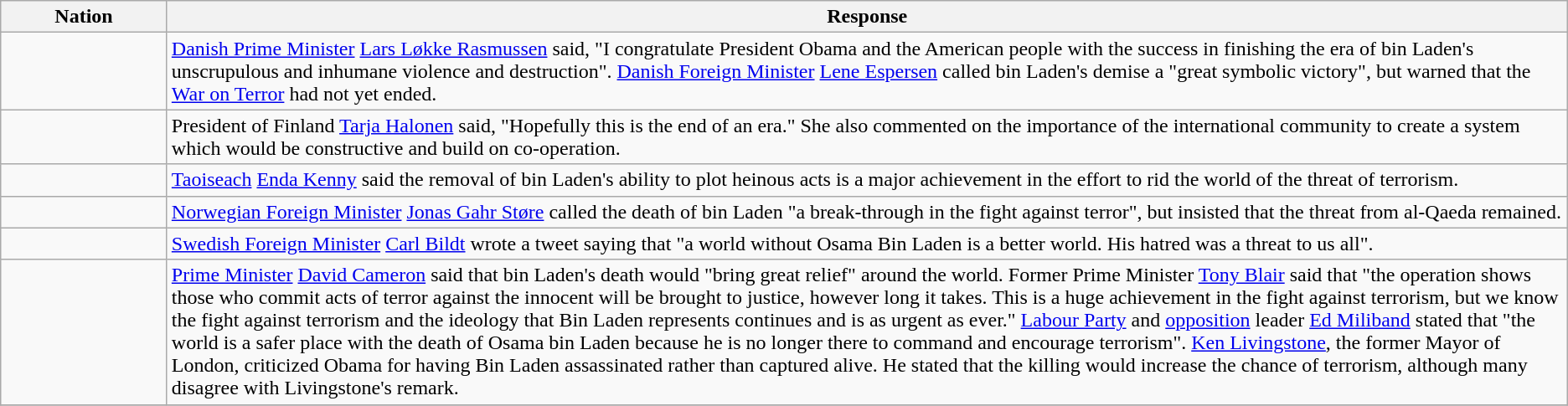<table class="wikitable">
<tr>
<th bgcolor="#efefef" column width=125px>Nation</th>
<th bgcolor="#efefef" class=unsortable>Response</th>
</tr>
<tr>
<td></td>
<td><a href='#'>Danish Prime Minister</a> <a href='#'>Lars Løkke Rasmussen</a> said, "I congratulate President Obama and the American people with the success in finishing the era of bin Laden's unscrupulous and inhumane violence and destruction". <a href='#'>Danish Foreign Minister</a> <a href='#'>Lene Espersen</a> called bin Laden's demise a "great symbolic victory", but warned that the <a href='#'>War on Terror</a> had not yet ended.</td>
</tr>
<tr>
<td></td>
<td>President of Finland <a href='#'>Tarja Halonen</a> said, "Hopefully this is the end of an era." She also commented on the importance of the international community to create a system which would be constructive and build on co-operation.</td>
</tr>
<tr>
<td></td>
<td><a href='#'>Taoiseach</a> <a href='#'>Enda Kenny</a> said the removal of bin Laden's ability to plot heinous acts is a major achievement in the effort to rid the world of the threat of terrorism.</td>
</tr>
<tr>
<td></td>
<td><a href='#'>Norwegian Foreign Minister</a> <a href='#'>Jonas Gahr Støre</a> called the death of bin Laden "a break-through in the fight against terror", but insisted that the threat from al-Qaeda remained.</td>
</tr>
<tr>
<td></td>
<td><a href='#'>Swedish Foreign Minister</a> <a href='#'>Carl Bildt</a> wrote a tweet saying that "a world without Osama Bin Laden is a better world. His hatred was a threat to us all".</td>
</tr>
<tr>
<td></td>
<td><a href='#'>Prime Minister</a> <a href='#'>David Cameron</a> said that bin Laden's death would "bring great relief" around the world. Former Prime Minister <a href='#'>Tony Blair</a> said that "the operation shows those who commit acts of terror against the innocent will be brought to justice, however long it takes. This is a huge achievement in the fight against terrorism, but we know the fight against terrorism and the ideology that Bin Laden represents continues and is as urgent as ever." <a href='#'>Labour Party</a> and <a href='#'>opposition</a> leader <a href='#'>Ed Miliband</a> stated that "the world is a safer place with the death of Osama bin Laden because he is no longer there to command and encourage terrorism". <a href='#'>Ken Livingstone</a>, the former Mayor of London, criticized Obama for having Bin Laden assassinated rather than captured alive. He stated that the killing would increase the chance of terrorism, although many disagree with Livingstone's remark.</td>
</tr>
<tr>
</tr>
</table>
